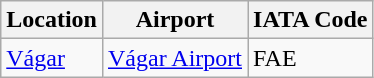<table class="wikitable">
<tr>
<th>Location</th>
<th>Airport</th>
<th>IATA Code</th>
</tr>
<tr>
<td><a href='#'>Vágar</a></td>
<td><a href='#'>Vágar Airport</a></td>
<td>FAE</td>
</tr>
</table>
